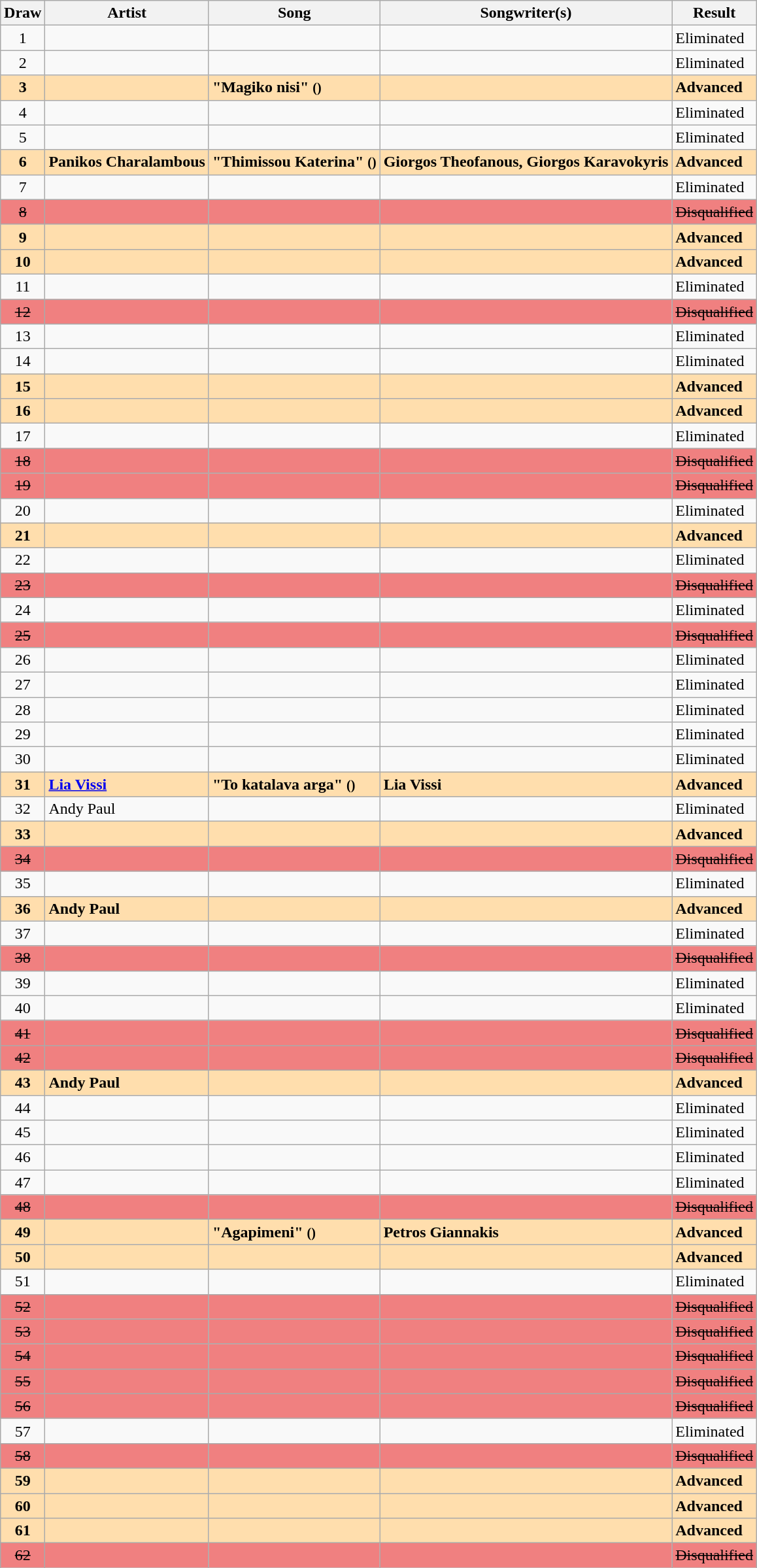<table class="wikitable sortable mw-collapsible" style="margin: 1em auto 1em auto; text-align:left">
<tr>
<th>Draw</th>
<th>Artist</th>
<th>Song</th>
<th>Songwriter(s)</th>
<th>Result</th>
</tr>
<tr>
<td align="center">1</td>
<td></td>
<td></td>
<td></td>
<td>Eliminated</td>
</tr>
<tr>
<td align="center">2</td>
<td></td>
<td></td>
<td></td>
<td>Eliminated</td>
</tr>
<tr style="font-weight:bold; background:navajowhite;">
<td align="center">3</td>
<td></td>
<td>"Magiko nisi" <small>()</small></td>
<td></td>
<td>Advanced</td>
</tr>
<tr>
<td align="center">4</td>
<td></td>
<td></td>
<td></td>
<td>Eliminated</td>
</tr>
<tr>
<td align="center">5</td>
<td></td>
<td></td>
<td></td>
<td>Eliminated</td>
</tr>
<tr style="font-weight:bold; background:navajowhite;">
<td align="center">6</td>
<td>Panikos Charalambous</td>
<td>"Thimissou Katerina" <small>()</small></td>
<td>Giorgos Theofanous, Giorgos Karavokyris</td>
<td>Advanced</td>
</tr>
<tr>
<td align="center">7</td>
<td></td>
<td></td>
<td></td>
<td>Eliminated</td>
</tr>
<tr style="background:#F08080;">
<td align="center"><s>8</s></td>
<td></td>
<td></td>
<td></td>
<td><s>Disqualified</s></td>
</tr>
<tr style="font-weight:bold; background:navajowhite;">
<td align="center">9</td>
<td></td>
<td></td>
<td></td>
<td>Advanced</td>
</tr>
<tr style="font-weight:bold; background:navajowhite;">
<td align="center">10</td>
<td></td>
<td></td>
<td></td>
<td>Advanced</td>
</tr>
<tr>
<td align="center">11</td>
<td></td>
<td></td>
<td></td>
<td>Eliminated</td>
</tr>
<tr style="background:#F08080;">
<td align="center"><s>12</s></td>
<td></td>
<td></td>
<td></td>
<td><s>Disqualified</s></td>
</tr>
<tr>
<td align="center">13</td>
<td></td>
<td></td>
<td></td>
<td>Eliminated</td>
</tr>
<tr>
<td align="center">14</td>
<td></td>
<td></td>
<td></td>
<td>Eliminated</td>
</tr>
<tr style="font-weight:bold; background:navajowhite;">
<td align="center">15</td>
<td></td>
<td></td>
<td></td>
<td>Advanced</td>
</tr>
<tr style="font-weight:bold; background:navajowhite;">
<td align="center">16</td>
<td></td>
<td></td>
<td></td>
<td>Advanced</td>
</tr>
<tr>
<td align="center">17</td>
<td></td>
<td></td>
<td></td>
<td>Eliminated</td>
</tr>
<tr style="background:#F08080;">
<td align="center"><s>18</s></td>
<td></td>
<td></td>
<td></td>
<td><s>Disqualified</s></td>
</tr>
<tr style="background:#F08080;">
<td align="center"><s>19</s></td>
<td></td>
<td></td>
<td></td>
<td><s>Disqualified</s></td>
</tr>
<tr>
<td align="center">20</td>
<td></td>
<td></td>
<td></td>
<td>Eliminated</td>
</tr>
<tr style="font-weight:bold; background:navajowhite;">
<td align="center">21</td>
<td></td>
<td></td>
<td></td>
<td>Advanced</td>
</tr>
<tr>
<td align="center">22</td>
<td></td>
<td></td>
<td></td>
<td>Eliminated</td>
</tr>
<tr style="background:#F08080;">
<td align="center"><s>23</s></td>
<td></td>
<td></td>
<td></td>
<td><s>Disqualified</s></td>
</tr>
<tr>
<td align="center">24</td>
<td></td>
<td></td>
<td></td>
<td>Eliminated</td>
</tr>
<tr style="background:#F08080;">
<td align="center"><s>25</s></td>
<td></td>
<td></td>
<td></td>
<td><s>Disqualified</s></td>
</tr>
<tr>
<td align="center">26</td>
<td></td>
<td></td>
<td></td>
<td>Eliminated</td>
</tr>
<tr>
<td align="center">27</td>
<td></td>
<td></td>
<td></td>
<td>Eliminated</td>
</tr>
<tr>
<td align="center">28</td>
<td></td>
<td></td>
<td></td>
<td>Eliminated</td>
</tr>
<tr>
<td align="center">29</td>
<td></td>
<td></td>
<td></td>
<td>Eliminated</td>
</tr>
<tr>
<td align="center">30</td>
<td></td>
<td></td>
<td></td>
<td>Eliminated</td>
</tr>
<tr style="font-weight:bold; background:navajowhite;">
<td align="center">31</td>
<td><a href='#'>Lia Vissi</a></td>
<td>"To katalava arga" <small>()</small></td>
<td>Lia Vissi</td>
<td>Advanced</td>
</tr>
<tr>
<td align="center">32</td>
<td>Andy Paul</td>
<td></td>
<td></td>
<td>Eliminated</td>
</tr>
<tr style="font-weight:bold; background:navajowhite;">
<td align="center">33</td>
<td></td>
<td></td>
<td></td>
<td>Advanced</td>
</tr>
<tr style="background:#F08080;">
<td align="center"><s>34</s></td>
<td></td>
<td></td>
<td></td>
<td><s>Disqualified</s></td>
</tr>
<tr>
<td align="center">35</td>
<td></td>
<td></td>
<td></td>
<td>Eliminated</td>
</tr>
<tr style="font-weight:bold; background:navajowhite;">
<td align="center">36</td>
<td>Andy Paul</td>
<td></td>
<td></td>
<td>Advanced</td>
</tr>
<tr>
<td align="center">37</td>
<td></td>
<td></td>
<td></td>
<td>Eliminated</td>
</tr>
<tr style="background:#F08080;">
<td align="center"><s>38</s></td>
<td></td>
<td></td>
<td></td>
<td><s>Disqualified</s></td>
</tr>
<tr>
<td align="center">39</td>
<td></td>
<td></td>
<td></td>
<td>Eliminated</td>
</tr>
<tr>
<td align="center">40</td>
<td></td>
<td></td>
<td></td>
<td>Eliminated</td>
</tr>
<tr style="background:#F08080;">
<td align="center"><s>41</s></td>
<td></td>
<td></td>
<td></td>
<td><s>Disqualified</s></td>
</tr>
<tr style="background:#F08080;">
<td align="center"><s>42</s></td>
<td></td>
<td></td>
<td></td>
<td><s>Disqualified</s></td>
</tr>
<tr style="font-weight:bold; background:navajowhite;">
<td align="center">43</td>
<td>Andy Paul</td>
<td></td>
<td></td>
<td>Advanced</td>
</tr>
<tr>
<td align="center">44</td>
<td></td>
<td></td>
<td></td>
<td>Eliminated</td>
</tr>
<tr>
<td align="center">45</td>
<td></td>
<td></td>
<td></td>
<td>Eliminated</td>
</tr>
<tr>
<td align="center">46</td>
<td></td>
<td></td>
<td></td>
<td>Eliminated</td>
</tr>
<tr>
<td align="center">47</td>
<td></td>
<td></td>
<td></td>
<td>Eliminated</td>
</tr>
<tr style="background:#F08080;">
<td align="center"><s>48</s></td>
<td></td>
<td></td>
<td></td>
<td><s>Disqualified</s></td>
</tr>
<tr style="font-weight:bold; background:navajowhite;">
<td align="center">49</td>
<td></td>
<td>"Agapimeni" <small>()</small></td>
<td>Petros Giannakis</td>
<td>Advanced</td>
</tr>
<tr style="font-weight:bold; background:navajowhite;">
<td align="center">50</td>
<td></td>
<td></td>
<td></td>
<td>Advanced</td>
</tr>
<tr>
<td align="center">51</td>
<td></td>
<td></td>
<td></td>
<td>Eliminated</td>
</tr>
<tr style="background:#F08080;">
<td align="center"><s>52</s></td>
<td></td>
<td></td>
<td></td>
<td><s>Disqualified</s></td>
</tr>
<tr style="background:#F08080;">
<td align="center"><s>53</s></td>
<td></td>
<td></td>
<td></td>
<td><s>Disqualified</s></td>
</tr>
<tr style="background:#F08080;">
<td align="center"><s>54</s></td>
<td></td>
<td></td>
<td></td>
<td><s>Disqualified</s></td>
</tr>
<tr style="background:#F08080;">
<td align="center"><s>55</s></td>
<td></td>
<td></td>
<td></td>
<td><s>Disqualified</s></td>
</tr>
<tr style="background:#F08080;">
<td align="center"><s>56</s></td>
<td></td>
<td></td>
<td></td>
<td><s>Disqualified</s></td>
</tr>
<tr>
<td align="center">57</td>
<td></td>
<td></td>
<td></td>
<td>Eliminated</td>
</tr>
<tr style="background:#F08080;">
<td align="center"><s>58</s></td>
<td></td>
<td></td>
<td></td>
<td><s>Disqualified</s></td>
</tr>
<tr style="font-weight:bold; background:navajowhite;">
<td align="center">59</td>
<td></td>
<td></td>
<td></td>
<td>Advanced</td>
</tr>
<tr style="font-weight:bold; background:navajowhite;">
<td align="center">60</td>
<td></td>
<td></td>
<td></td>
<td>Advanced</td>
</tr>
<tr style="font-weight:bold; background:navajowhite;">
<td align="center">61</td>
<td></td>
<td></td>
<td></td>
<td>Advanced</td>
</tr>
<tr style="background:#F08080;">
<td align="center"><s>62</s></td>
<td></td>
<td></td>
<td></td>
<td><s>Disqualified</s></td>
</tr>
</table>
